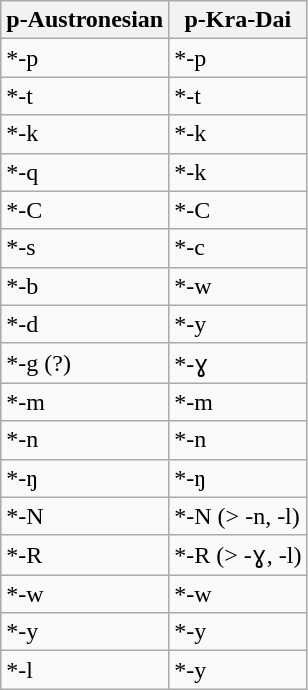<table class="wikitable sortable">
<tr>
<th>p-Austronesian</th>
<th>p-Kra-Dai</th>
</tr>
<tr>
<td>*-p</td>
<td>*-p</td>
</tr>
<tr>
<td>*-t</td>
<td>*-t</td>
</tr>
<tr>
<td>*-k</td>
<td>*-k</td>
</tr>
<tr>
<td>*-q</td>
<td>*-k</td>
</tr>
<tr>
<td>*-C</td>
<td>*-C</td>
</tr>
<tr>
<td>*-s</td>
<td>*-c</td>
</tr>
<tr>
<td>*-b</td>
<td>*-w</td>
</tr>
<tr>
<td>*-d</td>
<td>*-y</td>
</tr>
<tr>
<td>*-g (?)</td>
<td>*-ɣ</td>
</tr>
<tr>
<td>*-m</td>
<td>*-m</td>
</tr>
<tr>
<td>*-n</td>
<td>*-n</td>
</tr>
<tr>
<td>*-ŋ</td>
<td>*-ŋ</td>
</tr>
<tr>
<td>*-N</td>
<td>*-N (> -n, -l)</td>
</tr>
<tr>
<td>*-R</td>
<td>*-R (> -ɣ, -l)</td>
</tr>
<tr>
<td>*-w</td>
<td>*-w</td>
</tr>
<tr>
<td>*-y</td>
<td>*-y</td>
</tr>
<tr>
<td>*-l</td>
<td>*-y</td>
</tr>
</table>
